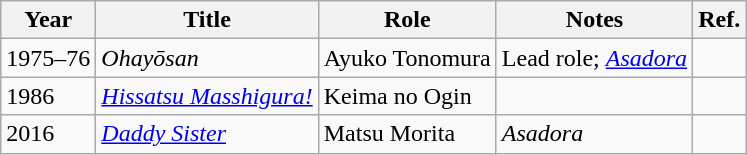<table class="wikitable">
<tr>
<th>Year</th>
<th>Title</th>
<th>Role</th>
<th>Notes</th>
<th>Ref.</th>
</tr>
<tr>
<td>1975–76</td>
<td><em>Ohayōsan</em></td>
<td>Ayuko Tonomura</td>
<td>Lead role; <em><a href='#'>Asadora</a></em></td>
<td></td>
</tr>
<tr>
<td>1986</td>
<td><em><a href='#'>Hissatsu Masshigura!</a></em></td>
<td>Keima no Ogin</td>
<td></td>
<td></td>
</tr>
<tr>
<td>2016</td>
<td><em><a href='#'>Daddy Sister</a></em></td>
<td>Matsu Morita</td>
<td><em>Asadora</em></td>
<td></td>
</tr>
</table>
